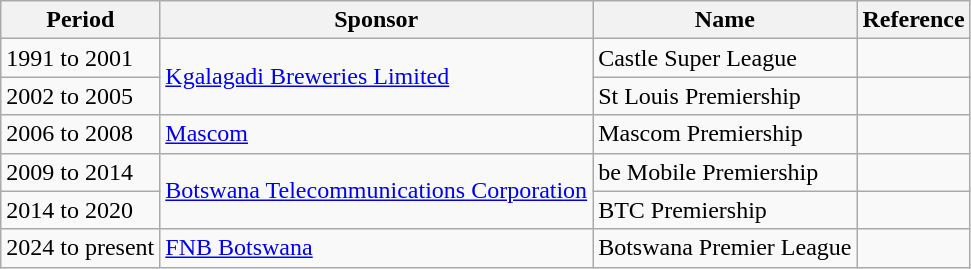<table class="wikitable">
<tr>
<th>Period</th>
<th>Sponsor</th>
<th>Name</th>
<th>Reference</th>
</tr>
<tr>
<td>1991 to 2001</td>
<td rowspan="2"><a href='#'>Kgalagadi Breweries Limited</a></td>
<td>Castle Super League</td>
<td></td>
</tr>
<tr>
<td>2002 to 2005</td>
<td>St Louis Premiership</td>
<td></td>
</tr>
<tr>
<td>2006 to 2008</td>
<td><a href='#'>Mascom</a></td>
<td>Mascom Premiership</td>
<td></td>
</tr>
<tr>
<td>2009 to 2014</td>
<td rowspan="2"><a href='#'>Botswana Telecommunications Corporation</a></td>
<td>be Mobile Premiership</td>
<td></td>
</tr>
<tr>
<td>2014 to 2020</td>
<td>BTC Premiership</td>
<td></td>
</tr>
<tr>
<td>2024 to present</td>
<td><a href='#'>FNB Botswana</a></td>
<td>Botswana Premier League</td>
<td></td>
</tr>
</table>
